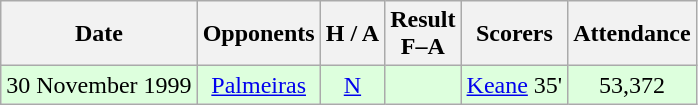<table class="wikitable" style="text-align:center">
<tr>
<th>Date</th>
<th>Opponents</th>
<th>H / A</th>
<th>Result<br>F–A</th>
<th>Scorers</th>
<th>Attendance</th>
</tr>
<tr bgcolor="#ddffdd">
<td>30 November 1999</td>
<td><a href='#'>Palmeiras</a></td>
<td><a href='#'>N</a></td>
<td></td>
<td><a href='#'>Keane</a> 35'</td>
<td>53,372</td>
</tr>
</table>
